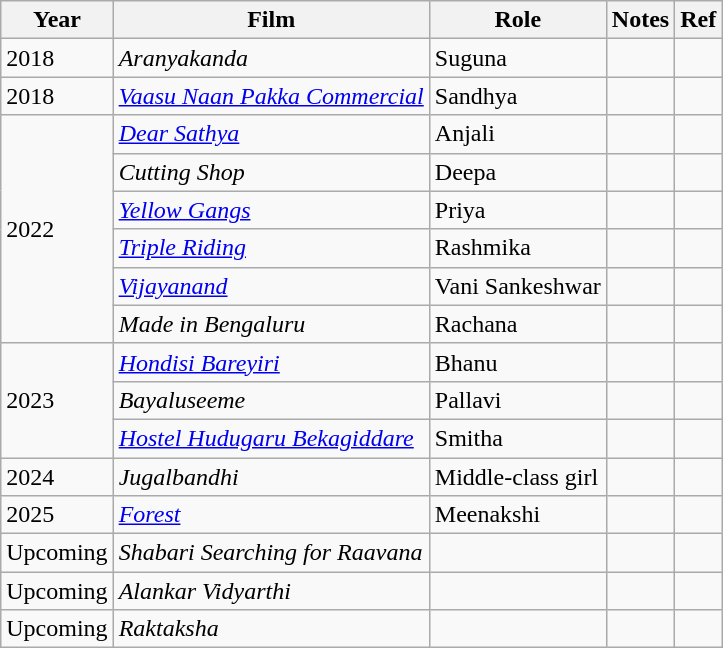<table class="wikitable">
<tr>
<th>Year</th>
<th>Film</th>
<th>Role</th>
<th>Notes</th>
<th>Ref</th>
</tr>
<tr>
<td>2018</td>
<td><em>Aranyakanda</em></td>
<td>Suguna</td>
<td></td>
<td></td>
</tr>
<tr>
<td>2018</td>
<td><em><a href='#'>Vaasu Naan Pakka Commercial</a></em></td>
<td>Sandhya</td>
<td></td>
<td></td>
</tr>
<tr>
<td rowspan="6">2022</td>
<td><em><a href='#'>Dear Sathya</a></em></td>
<td>Anjali</td>
<td></td>
<td></td>
</tr>
<tr>
<td><em>Cutting Shop</em></td>
<td>Deepa</td>
<td></td>
<td></td>
</tr>
<tr>
<td><em><a href='#'>Yellow Gangs</a></em></td>
<td>Priya</td>
<td></td>
<td></td>
</tr>
<tr>
<td><em><a href='#'>Triple Riding</a></em></td>
<td>Rashmika</td>
<td></td>
<td></td>
</tr>
<tr>
<td><em><a href='#'>Vijayanand</a></em></td>
<td>Vani Sankeshwar</td>
<td></td>
<td></td>
</tr>
<tr>
<td><em>Made in Bengaluru</em></td>
<td>Rachana</td>
<td></td>
<td></td>
</tr>
<tr>
<td rowspan="3">2023</td>
<td><em><a href='#'>Hondisi Bareyiri</a></em></td>
<td>Bhanu</td>
<td></td>
<td></td>
</tr>
<tr>
<td><em>Bayaluseeme</em> </td>
<td>Pallavi</td>
<td></td>
<td></td>
</tr>
<tr>
<td><em><a href='#'>Hostel Hudugaru Bekagiddare</a></em></td>
<td>Smitha</td>
<td></td>
<td></td>
</tr>
<tr>
<td>2024</td>
<td><em>Jugalbandhi</em></td>
<td>Middle-class girl</td>
<td></td>
<td></td>
</tr>
<tr>
<td>2025</td>
<td><em><a href='#'>Forest</a></em></td>
<td>Meenakshi</td>
<td></td>
</tr>
<tr>
<td>Upcoming</td>
<td><em>Shabari Searching for Raavana</em> </td>
<td></td>
<td></td>
<td></td>
</tr>
<tr>
<td>Upcoming</td>
<td><em>Alankar Vidyarthi</em> </td>
<td></td>
<td></td>
<td></td>
</tr>
<tr>
<td>Upcoming</td>
<td><em>Raktaksha</em> </td>
<td></td>
<td></td>
<td></td>
</tr>
</table>
